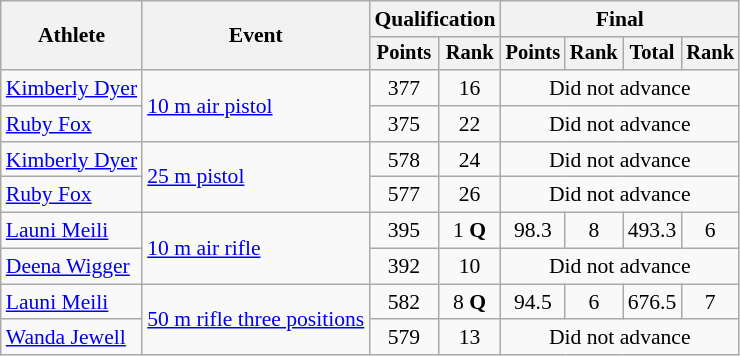<table class=wikitable style=font-size:90%;text-align:center>
<tr>
<th rowspan=2>Athlete</th>
<th rowspan=2>Event</th>
<th colspan=2>Qualification</th>
<th colspan=4>Final</th>
</tr>
<tr style=font-size:95%>
<th>Points</th>
<th>Rank</th>
<th>Points</th>
<th>Rank</th>
<th>Total</th>
<th>Rank</th>
</tr>
<tr>
<td align=left><a href='#'>Kimberly Dyer</a></td>
<td align=left rowspan=2><a href='#'>10 m air pistol</a></td>
<td>377</td>
<td>16</td>
<td colspan=4>Did not advance</td>
</tr>
<tr>
<td align=left><a href='#'>Ruby Fox</a></td>
<td>375</td>
<td>22</td>
<td colspan=4>Did not advance</td>
</tr>
<tr>
<td align=left><a href='#'>Kimberly Dyer</a></td>
<td align=left rowspan=2><a href='#'>25 m pistol</a></td>
<td>578</td>
<td>24</td>
<td colspan=4>Did not advance</td>
</tr>
<tr>
<td align=left><a href='#'>Ruby Fox</a></td>
<td>577</td>
<td>26</td>
<td colspan=4>Did not advance</td>
</tr>
<tr>
<td align=left><a href='#'>Launi Meili</a></td>
<td align=left rowspan=2><a href='#'>10 m air rifle</a></td>
<td>395 </td>
<td>1 <strong>Q</strong></td>
<td>98.3</td>
<td>8</td>
<td>493.3</td>
<td>6</td>
</tr>
<tr>
<td align=left><a href='#'>Deena Wigger</a></td>
<td>392</td>
<td>10</td>
<td colspan=4>Did not advance</td>
</tr>
<tr>
<td align=left><a href='#'>Launi Meili</a></td>
<td align=left rowspan=2><a href='#'>50 m rifle three positions</a></td>
<td>582</td>
<td>8 <strong>Q</strong></td>
<td>94.5</td>
<td>6</td>
<td>676.5</td>
<td>7</td>
</tr>
<tr>
<td align=left><a href='#'>Wanda Jewell</a></td>
<td>579</td>
<td>13</td>
<td colspan=4>Did not advance</td>
</tr>
</table>
